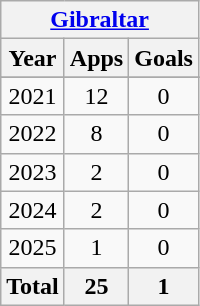<table class="wikitable" style="text-align:center">
<tr>
<th colspan=3><a href='#'>Gibraltar</a></th>
</tr>
<tr>
<th>Year</th>
<th>Apps</th>
<th>Goals</th>
</tr>
<tr>
</tr>
<tr>
<td>2021</td>
<td>12</td>
<td>0</td>
</tr>
<tr>
<td>2022</td>
<td>8</td>
<td>0</td>
</tr>
<tr>
<td>2023</td>
<td>2</td>
<td>0</td>
</tr>
<tr>
<td>2024</td>
<td>2</td>
<td>0</td>
</tr>
<tr>
<td>2025</td>
<td>1</td>
<td>0</td>
</tr>
<tr>
<th>Total</th>
<th>25</th>
<th>1</th>
</tr>
</table>
